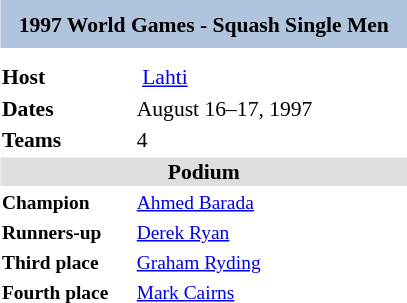<table class="toccolours" style="float: right; margin: 0 0 1em 1em; font-size: 90%;" width=275px>
<tr>
<td colspan="2" style="background: #B0C4DE; text-align: center;" height=30px><strong>1997 World Games -  Squash Single Men</strong></td>
</tr>
<tr>
<td colspan="2" style="text-align: center;"></td>
</tr>
<tr style="vertical-align:top;">
<td colspan=2></td>
</tr>
<tr style="vertical-align:top;">
<td><strong>Host</strong></td>
<td> <a href='#'>Lahti</a></td>
</tr>
<tr style="vertical-align:top;">
<td><strong>Dates</strong></td>
<td>August 16–17, 1997</td>
</tr>
<tr style="vertical-align:top;">
<td width=90><strong>Teams</strong></td>
<td>4</td>
</tr>
<tr>
<td colspan="2" style="background: #dedede; text-align: center;"><strong>Podium</strong></td>
</tr>
<tr style="vertical-align:top;">
<td style=font-size:90% width=100> <strong>Champion</strong></td>
<td style=font-size:90% width=250> <a href='#'>Ahmed Barada</a></td>
</tr>
<tr>
<td style=font-size:90% width=100> <strong>Runners-up</strong></td>
<td style=font-size:90% width=250> <a href='#'>Derek Ryan</a></td>
</tr>
<tr>
<td style=font-size:90% width=100> <strong>Third place</strong></td>
<td style=font-size:90% width=250> <a href='#'>Graham Ryding</a></td>
</tr>
<tr>
<td style=font-size:90% width=100><strong>Fourth place</strong></td>
<td style=font-size:90% width=250> <a href='#'>Mark Cairns</a></td>
</tr>
</table>
